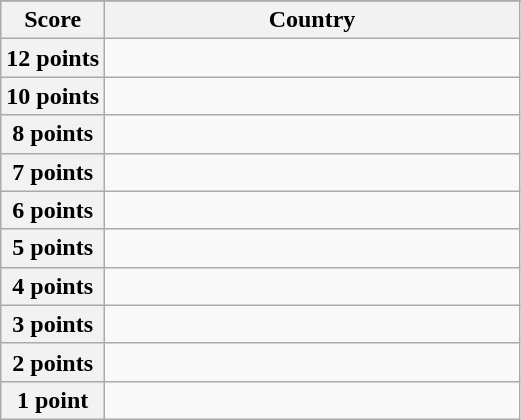<table class="wikitable">
<tr>
</tr>
<tr>
<th scope="col" width="20%">Score</th>
<th scope="col">Country</th>
</tr>
<tr>
<th scope="row">12 points</th>
<td></td>
</tr>
<tr>
<th scope="row">10 points</th>
<td></td>
</tr>
<tr>
<th scope="row">8 points</th>
<td></td>
</tr>
<tr>
<th scope="row">7 points</th>
<td></td>
</tr>
<tr>
<th scope="row">6 points</th>
<td></td>
</tr>
<tr>
<th scope="row">5 points</th>
<td></td>
</tr>
<tr>
<th scope="row">4 points</th>
<td></td>
</tr>
<tr>
<th scope="row">3 points</th>
<td></td>
</tr>
<tr>
<th scope="row">2 points</th>
<td></td>
</tr>
<tr>
<th scope="row">1 point</th>
<td></td>
</tr>
</table>
